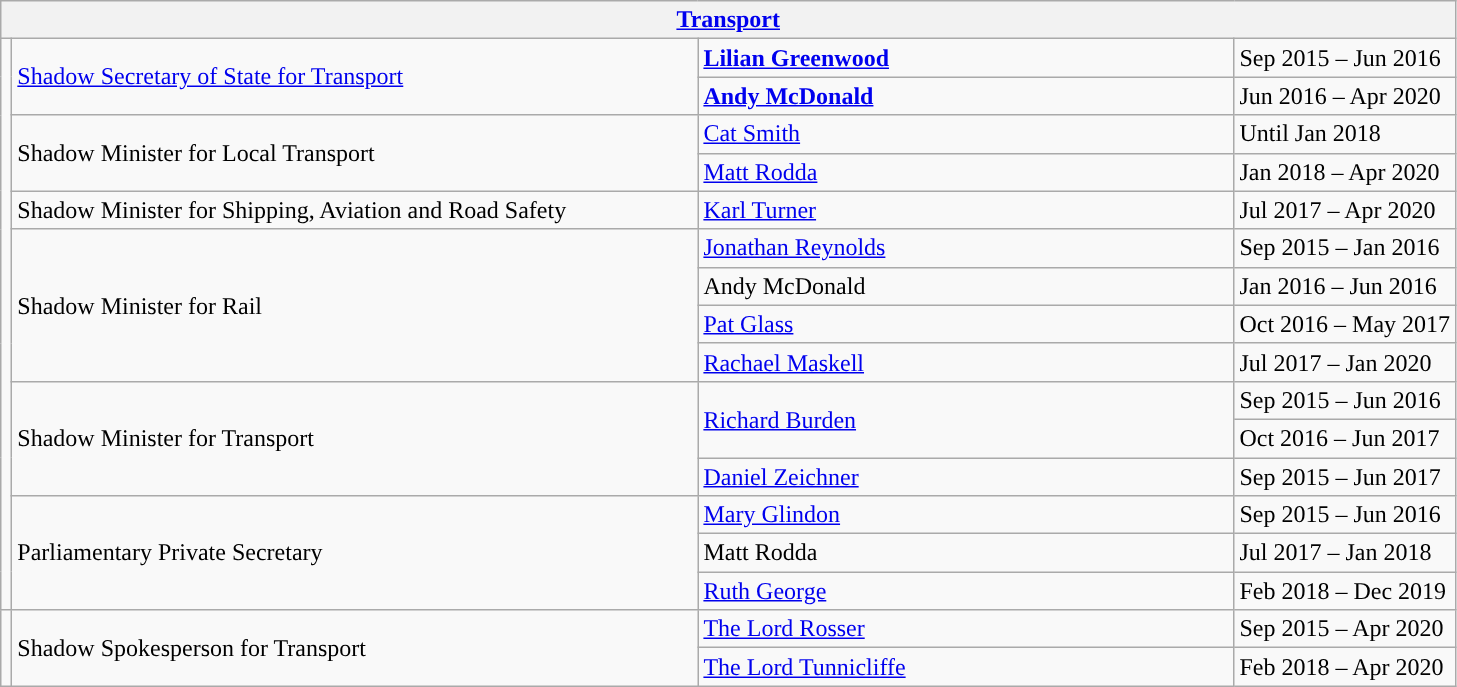<table class="wikitable">
<tr>
<th colspan="4"><a href='#'>Transport</a></th>
</tr>
<tr>
<td rowspan="15" style="background: "></td>
<td rowspan="2" style="width: 450px;"><a href='#'>Shadow Secretary of State for Transport</a></td>
<td style="width: 350px;"><strong><a href='#'>Lilian Greenwood</a></strong></td>
<td>Sep 2015 – Jun 2016</td>
</tr>
<tr>
<td><a href='#'><strong>Andy McDonald</strong></a></td>
<td>Jun 2016 – Apr 2020</td>
</tr>
<tr>
<td rowspan="2">Shadow Minister for Local Transport</td>
<td><a href='#'>Cat Smith</a></td>
<td>Until Jan 2018</td>
</tr>
<tr>
<td><a href='#'>Matt Rodda</a></td>
<td>Jan 2018 – Apr 2020</td>
</tr>
<tr>
<td>Shadow Minister for Shipping, Aviation and Road Safety</td>
<td><a href='#'>Karl Turner</a></td>
<td>Jul 2017 – Apr 2020</td>
</tr>
<tr>
<td rowspan="4">Shadow Minister for Rail</td>
<td><a href='#'>Jonathan Reynolds</a></td>
<td>Sep 2015 – Jan 2016</td>
</tr>
<tr>
<td>Andy McDonald</td>
<td>Jan 2016 – Jun 2016</td>
</tr>
<tr>
<td><a href='#'>Pat Glass</a></td>
<td>Oct 2016 – May 2017</td>
</tr>
<tr>
<td><a href='#'>Rachael Maskell</a></td>
<td>Jul 2017 – Jan 2020</td>
</tr>
<tr>
<td rowspan="3">Shadow Minister for Transport</td>
<td rowspan="2"><a href='#'>Richard Burden</a></td>
<td>Sep 2015 – Jun 2016</td>
</tr>
<tr>
<td>Oct 2016 – Jun 2017</td>
</tr>
<tr>
<td><a href='#'>Daniel Zeichner</a></td>
<td>Sep 2015 – Jun 2017</td>
</tr>
<tr>
<td rowspan="3">Parliamentary Private Secretary</td>
<td><a href='#'>Mary Glindon</a></td>
<td>Sep 2015 – Jun 2016</td>
</tr>
<tr>
<td>Matt Rodda</td>
<td>Jul 2017 – Jan 2018</td>
</tr>
<tr>
<td><a href='#'>Ruth George</a></td>
<td>Feb 2018 – Dec 2019</td>
</tr>
<tr>
<td rowspan="2" style="background: "></td>
<td rowspan="2">Shadow Spokesperson for Transport</td>
<td><a href='#'>The Lord Rosser</a></td>
<td>Sep 2015 – Apr 2020</td>
</tr>
<tr>
<td><a href='#'>The Lord Tunnicliffe</a></td>
<td>Feb 2018 – Apr 2020</td>
</tr>
</table>
